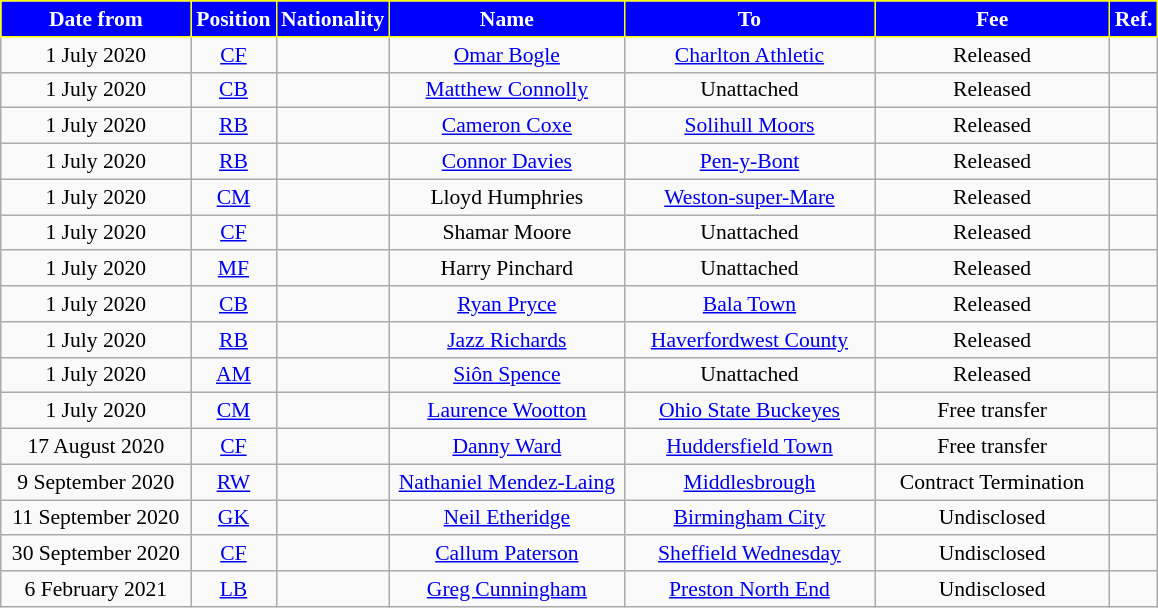<table class="wikitable"  style="text-align:center; font-size:90%; ">
<tr>
<th style="background:blue; color:white; border:1px solid yellow; width:120px;">Date from</th>
<th style="background:blue; color:white; border:1px solid yellow; width:50px;">Position</th>
<th style="background:blue; color:white; border:1px solid yellow; width:50px;">Nationality</th>
<th style="background:blue; color:white; border:1px solid yellow; width:150px;">Name</th>
<th style="background:blue; color:white; border:1px solid yellow; width:160px;">To</th>
<th style="background:blue; color:white; border:1px solid yellow; width:150px;">Fee</th>
<th style="background:blue; color:white; border:1px solid yellow; width:25px;">Ref.</th>
</tr>
<tr>
<td>1 July 2020</td>
<td><a href='#'>CF</a></td>
<td></td>
<td><a href='#'>Omar Bogle</a></td>
<td> <a href='#'>Charlton Athletic</a></td>
<td>Released</td>
<td></td>
</tr>
<tr>
<td>1 July 2020</td>
<td><a href='#'>CB</a></td>
<td></td>
<td><a href='#'>Matthew Connolly</a></td>
<td> Unattached</td>
<td>Released</td>
<td></td>
</tr>
<tr>
<td>1 July 2020</td>
<td><a href='#'>RB</a></td>
<td></td>
<td><a href='#'>Cameron Coxe</a></td>
<td> <a href='#'>Solihull Moors</a></td>
<td>Released</td>
<td></td>
</tr>
<tr>
<td>1 July 2020</td>
<td><a href='#'>RB</a></td>
<td></td>
<td><a href='#'>Connor Davies</a></td>
<td> <a href='#'>Pen-y-Bont</a></td>
<td>Released</td>
<td></td>
</tr>
<tr>
<td>1 July 2020</td>
<td><a href='#'>CM</a></td>
<td></td>
<td>Lloyd Humphries</td>
<td> <a href='#'>Weston-super-Mare</a></td>
<td>Released</td>
<td></td>
</tr>
<tr>
<td>1 July 2020</td>
<td><a href='#'>CF</a></td>
<td></td>
<td>Shamar Moore</td>
<td> Unattached</td>
<td>Released</td>
<td></td>
</tr>
<tr>
<td>1 July 2020</td>
<td><a href='#'>MF</a></td>
<td></td>
<td>Harry Pinchard</td>
<td> Unattached</td>
<td>Released</td>
<td></td>
</tr>
<tr>
<td>1 July 2020</td>
<td><a href='#'>CB</a></td>
<td></td>
<td><a href='#'>Ryan Pryce</a></td>
<td> <a href='#'>Bala Town</a></td>
<td>Released</td>
<td></td>
</tr>
<tr>
<td>1 July 2020</td>
<td><a href='#'>RB</a></td>
<td></td>
<td><a href='#'>Jazz Richards</a></td>
<td><a href='#'>Haverfordwest County</a></td>
<td>Released</td>
<td></td>
</tr>
<tr>
<td>1 July 2020</td>
<td><a href='#'>AM</a></td>
<td></td>
<td><a href='#'>Siôn Spence</a></td>
<td> Unattached</td>
<td>Released</td>
<td></td>
</tr>
<tr>
<td>1 July 2020</td>
<td><a href='#'>CM</a></td>
<td></td>
<td><a href='#'>Laurence Wootton</a></td>
<td> <a href='#'>Ohio State Buckeyes</a></td>
<td>Free transfer</td>
<td></td>
</tr>
<tr>
<td>17 August 2020</td>
<td><a href='#'>CF</a></td>
<td></td>
<td><a href='#'>Danny Ward</a></td>
<td> <a href='#'>Huddersfield Town</a></td>
<td>Free transfer</td>
<td></td>
</tr>
<tr>
<td>9 September 2020</td>
<td><a href='#'>RW</a></td>
<td></td>
<td><a href='#'>Nathaniel Mendez-Laing</a></td>
<td> <a href='#'>Middlesbrough</a></td>
<td>Contract Termination</td>
<td></td>
</tr>
<tr>
<td>11 September 2020</td>
<td><a href='#'>GK</a></td>
<td></td>
<td><a href='#'>Neil Etheridge</a></td>
<td> <a href='#'>Birmingham City</a></td>
<td>Undisclosed</td>
<td></td>
</tr>
<tr>
<td>30 September 2020</td>
<td><a href='#'>CF</a></td>
<td></td>
<td><a href='#'>Callum Paterson</a></td>
<td> <a href='#'>Sheffield Wednesday</a></td>
<td>Undisclosed</td>
<td></td>
</tr>
<tr>
<td>6 February 2021</td>
<td><a href='#'>LB</a></td>
<td></td>
<td><a href='#'>Greg Cunningham</a></td>
<td> <a href='#'>Preston North End</a></td>
<td>Undisclosed</td>
<td></td>
</tr>
</table>
